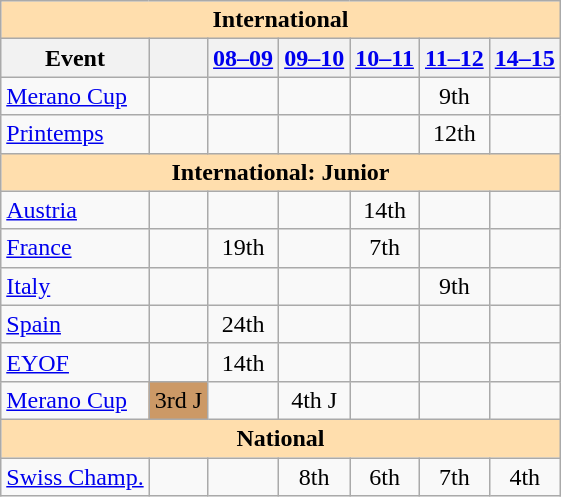<table class="wikitable" style="text-align:center">
<tr>
<th style="background-color: #ffdead; " colspan=7 align=center>International</th>
</tr>
<tr>
<th>Event</th>
<th></th>
<th><a href='#'>08–09</a></th>
<th><a href='#'>09–10</a></th>
<th><a href='#'>10–11</a></th>
<th><a href='#'>11–12</a></th>
<th><a href='#'>14–15</a></th>
</tr>
<tr>
<td align=left><a href='#'>Merano Cup</a></td>
<td></td>
<td></td>
<td></td>
<td></td>
<td>9th</td>
<td></td>
</tr>
<tr>
<td align=left><a href='#'>Printemps</a></td>
<td></td>
<td></td>
<td></td>
<td></td>
<td>12th</td>
<td></td>
</tr>
<tr>
<th style="background-color: #ffdead; " colspan=7 align=center>International: Junior</th>
</tr>
<tr>
<td align=left> <a href='#'>Austria</a></td>
<td></td>
<td></td>
<td></td>
<td>14th</td>
<td></td>
<td></td>
</tr>
<tr>
<td align=left> <a href='#'>France</a></td>
<td></td>
<td>19th</td>
<td></td>
<td>7th</td>
<td></td>
<td></td>
</tr>
<tr>
<td align=left> <a href='#'>Italy</a></td>
<td></td>
<td></td>
<td></td>
<td></td>
<td>9th</td>
<td></td>
</tr>
<tr>
<td align=left> <a href='#'>Spain</a></td>
<td></td>
<td>24th</td>
<td></td>
<td></td>
<td></td>
<td></td>
</tr>
<tr>
<td align=left><a href='#'>EYOF</a></td>
<td></td>
<td>14th</td>
<td></td>
<td></td>
<td></td>
<td></td>
</tr>
<tr>
<td align=left><a href='#'>Merano Cup</a></td>
<td bgcolor=cc9966>3rd J</td>
<td></td>
<td>4th J</td>
<td></td>
<td></td>
<td></td>
</tr>
<tr>
<th style="background-color: #ffdead; " colspan=7 align=center>National</th>
</tr>
<tr>
<td align=left><a href='#'>Swiss Champ.</a></td>
<td></td>
<td></td>
<td>8th</td>
<td>6th</td>
<td>7th</td>
<td>4th</td>
</tr>
</table>
